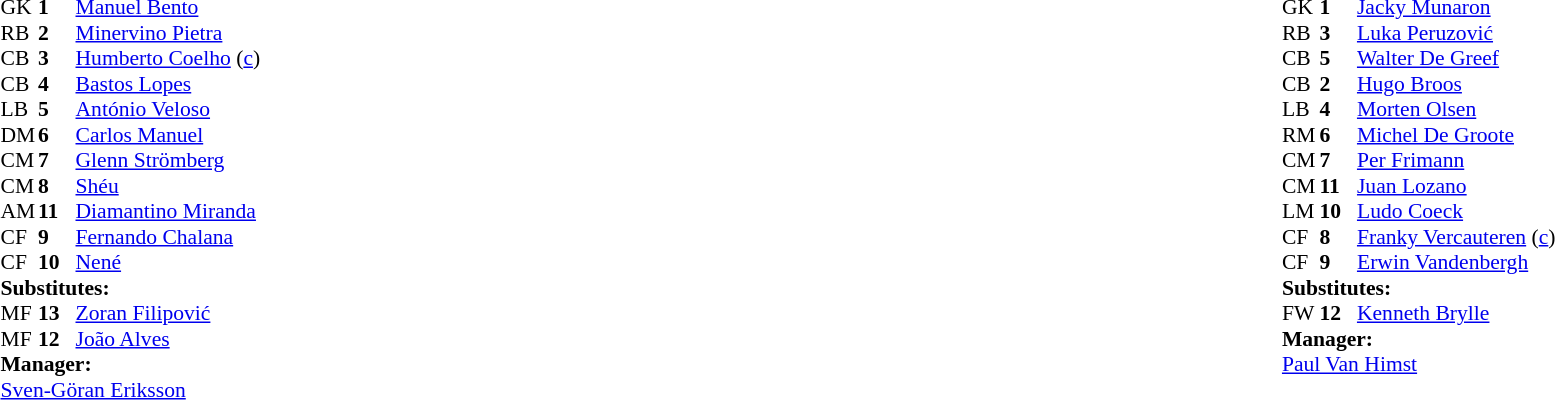<table width="100%">
<tr>
<td valign="top" width="50%"><br><table style="font-size:90%" cellspacing="0" cellpadding="0">
<tr>
<td colspan=4></td>
</tr>
<tr>
<th width=25></th>
<th width=25></th>
</tr>
<tr>
<td>GK</td>
<td><strong>1</strong></td>
<td> <a href='#'>Manuel Bento</a></td>
</tr>
<tr>
<td>RB</td>
<td><strong>2</strong></td>
<td> <a href='#'>Minervino Pietra</a></td>
</tr>
<tr>
<td>CB</td>
<td><strong>3</strong></td>
<td> <a href='#'>Humberto Coelho</a> (<a href='#'>c</a>)</td>
</tr>
<tr>
<td>CB</td>
<td><strong>4</strong></td>
<td> <a href='#'>Bastos Lopes</a></td>
</tr>
<tr>
<td>LB</td>
<td><strong>5</strong></td>
<td> <a href='#'>António Veloso</a></td>
<td></td>
<td></td>
</tr>
<tr>
<td>DM</td>
<td><strong>6</strong></td>
<td> <a href='#'>Carlos Manuel</a></td>
</tr>
<tr>
<td>CM</td>
<td><strong>7</strong></td>
<td> <a href='#'>Glenn Strömberg</a></td>
</tr>
<tr>
<td>CM</td>
<td><strong>8</strong></td>
<td> <a href='#'>Shéu</a></td>
<td></td>
<td></td>
</tr>
<tr>
<td>AM</td>
<td><strong>11</strong></td>
<td> <a href='#'>Diamantino Miranda</a></td>
</tr>
<tr>
<td>CF</td>
<td><strong>9</strong></td>
<td> <a href='#'>Fernando Chalana</a></td>
</tr>
<tr>
<td>CF</td>
<td><strong>10</strong></td>
<td> <a href='#'>Nené</a></td>
</tr>
<tr>
<td colspan=3><strong>Substitutes:</strong></td>
</tr>
<tr>
<td>MF</td>
<td><strong>13</strong></td>
<td> <a href='#'>Zoran Filipović</a></td>
<td></td>
<td></td>
</tr>
<tr>
<td>MF</td>
<td><strong>12</strong></td>
<td> <a href='#'>João Alves</a></td>
<td></td>
<td></td>
</tr>
<tr>
<td colspan=3><strong>Manager:</strong></td>
</tr>
<tr>
<td colspan=4> <a href='#'>Sven-Göran Eriksson</a></td>
</tr>
</table>
</td>
<td valign="top"></td>
<td valign="top" width="50%"><br><table style="font-size: 90%" cellspacing="0" cellpadding="0" align=center>
<tr>
<td colspan="4"></td>
</tr>
<tr>
<th width=25></th>
<th width=25></th>
</tr>
<tr>
<td>GK</td>
<td><strong>1</strong></td>
<td> <a href='#'>Jacky Munaron</a></td>
</tr>
<tr>
<td>RB</td>
<td><strong>3</strong></td>
<td> <a href='#'>Luka Peruzović</a></td>
</tr>
<tr>
<td>CB</td>
<td><strong>5</strong></td>
<td> <a href='#'>Walter De Greef</a></td>
</tr>
<tr>
<td>CB</td>
<td><strong>2</strong></td>
<td> <a href='#'>Hugo Broos</a></td>
</tr>
<tr>
<td>LB</td>
<td><strong>4</strong></td>
<td> <a href='#'>Morten Olsen</a></td>
</tr>
<tr>
<td>RM</td>
<td><strong>6</strong></td>
<td> <a href='#'>Michel De Groote</a></td>
</tr>
<tr>
<td>CM</td>
<td><strong>7</strong></td>
<td> <a href='#'>Per Frimann</a></td>
</tr>
<tr>
<td>CM</td>
<td><strong>11</strong></td>
<td> <a href='#'>Juan Lozano</a></td>
</tr>
<tr>
<td>LM</td>
<td><strong>10</strong></td>
<td> <a href='#'>Ludo Coeck</a></td>
</tr>
<tr>
<td>CF</td>
<td><strong>8</strong></td>
<td> <a href='#'>Franky Vercauteren</a> (<a href='#'>c</a>)</td>
</tr>
<tr>
<td>CF</td>
<td><strong>9</strong></td>
<td> <a href='#'>Erwin Vandenbergh</a></td>
<td></td>
<td></td>
</tr>
<tr>
<td colspan=3><strong>Substitutes:</strong></td>
</tr>
<tr>
<td>FW</td>
<td><strong>12</strong></td>
<td> <a href='#'>Kenneth Brylle</a></td>
<td></td>
<td></td>
</tr>
<tr>
<td colspan=3><strong>Manager:</strong></td>
</tr>
<tr>
<td colspan=4> <a href='#'>Paul Van Himst</a></td>
</tr>
</table>
</td>
</tr>
</table>
